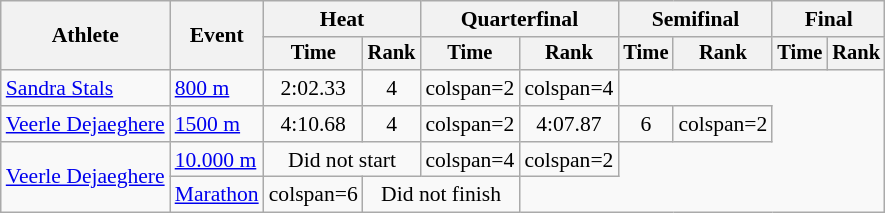<table class=wikitable style="font-size:90%; text-align:center">
<tr>
<th rowspan=2>Athlete</th>
<th rowspan=2>Event</th>
<th colspan=2>Heat</th>
<th colspan=2>Quarterfinal</th>
<th colspan=2>Semifinal</th>
<th colspan=2>Final</th>
</tr>
<tr style=font-size:95%>
<th>Time</th>
<th>Rank</th>
<th>Time</th>
<th>Rank</th>
<th>Time</th>
<th>Rank</th>
<th>Time</th>
<th>Rank</th>
</tr>
<tr>
<td align=left><a href='#'>Sandra Stals</a></td>
<td align=left><a href='#'>800 m</a></td>
<td>2:02.33</td>
<td>4</td>
<td>colspan=2 </td>
<td>colspan=4 </td>
</tr>
<tr>
<td align=left><a href='#'>Veerle Dejaeghere</a></td>
<td align=left><a href='#'>1500 m</a></td>
<td>4:10.68</td>
<td>4</td>
<td>colspan=2 </td>
<td>4:07.87</td>
<td>6</td>
<td>colspan=2 </td>
</tr>
<tr>
<td align=left rowspan=2><a href='#'>Veerle Dejaeghere</a></td>
<td align=left><a href='#'>10.000 m</a></td>
<td colspan=2>Did not start</td>
<td>colspan=4 </td>
<td>colspan=2 </td>
</tr>
<tr>
<td align=left><a href='#'>Marathon</a></td>
<td>colspan=6 </td>
<td colspan=2>Did not finish</td>
</tr>
</table>
